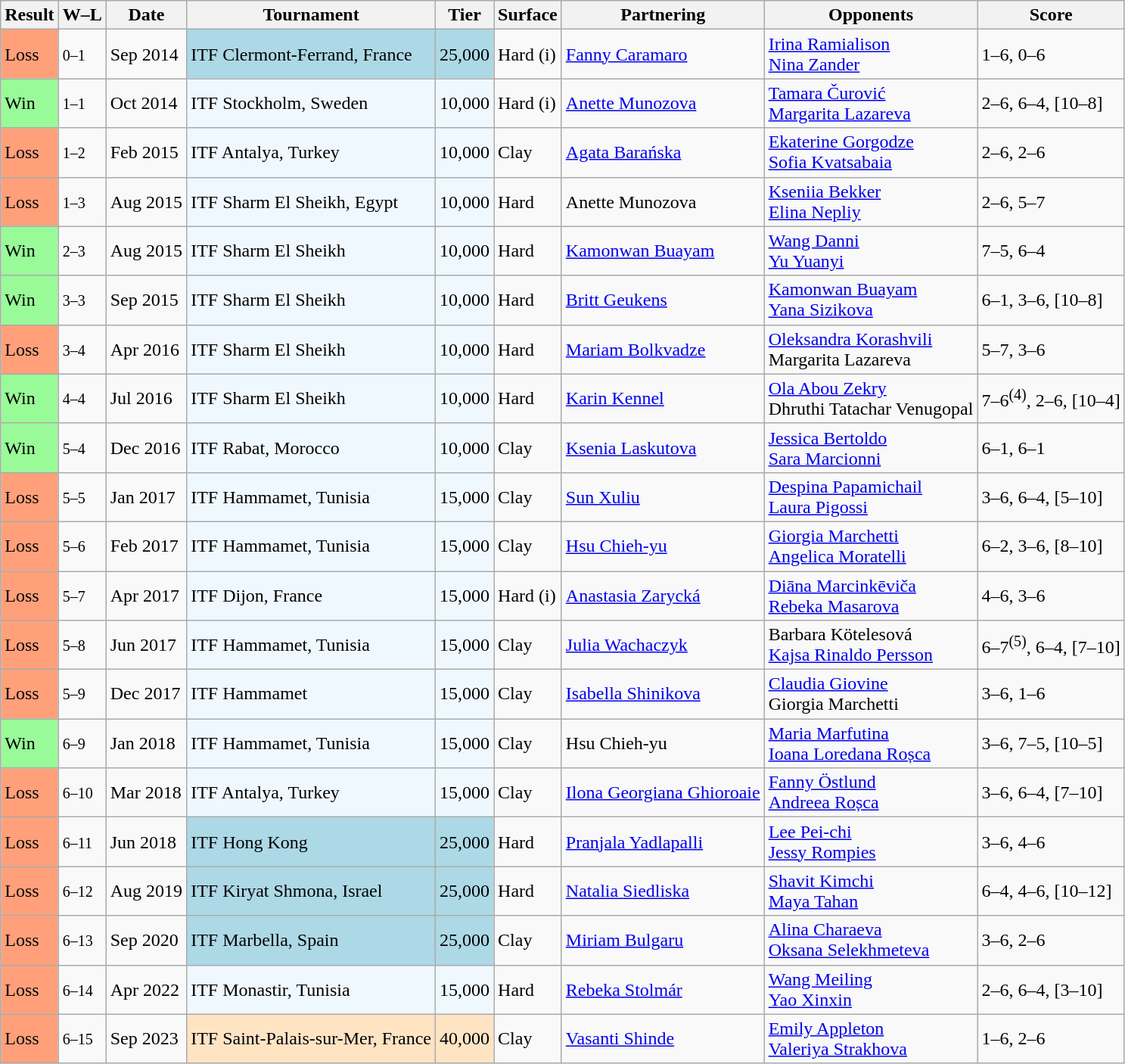<table class="sortable wikitable">
<tr>
<th>Result</th>
<th class="unsortable">W–L</th>
<th>Date</th>
<th>Tournament</th>
<th>Tier</th>
<th>Surface</th>
<th>Partnering</th>
<th>Opponents</th>
<th class="unsortable">Score</th>
</tr>
<tr>
<td bgcolor="FFA07A">Loss</td>
<td><small>0–1</small></td>
<td>Sep 2014</td>
<td style="background:lightblue;">ITF Clermont-Ferrand, France</td>
<td style="background:lightblue;">25,000</td>
<td>Hard (i)</td>
<td> <a href='#'>Fanny Caramaro</a></td>
<td> <a href='#'>Irina Ramialison</a> <br>  <a href='#'>Nina Zander</a></td>
<td>1–6, 0–6</td>
</tr>
<tr>
<td bgcolor="98FB98">Win</td>
<td><small>1–1</small></td>
<td>Oct 2014</td>
<td style="background:#f0f8ff;">ITF Stockholm, Sweden</td>
<td style="background:#f0f8ff;">10,000</td>
<td>Hard (i)</td>
<td> <a href='#'>Anette Munozova</a></td>
<td> <a href='#'>Tamara Čurović</a> <br>  <a href='#'>Margarita Lazareva</a></td>
<td>2–6, 6–4, [10–8]</td>
</tr>
<tr>
<td bgcolor="FFA07A">Loss</td>
<td><small>1–2</small></td>
<td>Feb 2015</td>
<td style="background:#f0f8ff;">ITF Antalya, Turkey</td>
<td style="background:#f0f8ff;">10,000</td>
<td>Clay</td>
<td> <a href='#'>Agata Barańska</a></td>
<td> <a href='#'>Ekaterine Gorgodze</a> <br>  <a href='#'>Sofia Kvatsabaia</a></td>
<td>2–6, 2–6</td>
</tr>
<tr>
<td bgcolor="FFA07A">Loss</td>
<td><small>1–3</small></td>
<td>Aug 2015</td>
<td style="background:#f0f8ff;">ITF Sharm El Sheikh, Egypt</td>
<td style="background:#f0f8ff;">10,000</td>
<td>Hard</td>
<td> Anette Munozova</td>
<td> <a href='#'>Kseniia Bekker</a> <br>  <a href='#'>Elina Nepliy</a></td>
<td>2–6, 5–7</td>
</tr>
<tr>
<td style="background:#98fb98;">Win</td>
<td><small>2–3</small></td>
<td>Aug 2015</td>
<td style="background:#f0f8ff;">ITF Sharm El Sheikh</td>
<td style="background:#f0f8ff;">10,000</td>
<td>Hard</td>
<td> <a href='#'>Kamonwan Buayam</a></td>
<td> <a href='#'>Wang Danni</a> <br>  <a href='#'>Yu Yuanyi</a></td>
<td>7–5, 6–4</td>
</tr>
<tr>
<td style="background:#98fb98;">Win</td>
<td><small>3–3</small></td>
<td>Sep 2015</td>
<td style="background:#f0f8ff;">ITF Sharm El Sheikh</td>
<td style="background:#f0f8ff;">10,000</td>
<td>Hard</td>
<td> <a href='#'>Britt Geukens</a></td>
<td> <a href='#'>Kamonwan Buayam</a> <br>  <a href='#'>Yana Sizikova</a></td>
<td>6–1, 3–6, [10–8]</td>
</tr>
<tr>
<td bgcolor="FFA07A">Loss</td>
<td><small>3–4</small></td>
<td>Apr 2016</td>
<td style="background:#f0f8ff;">ITF Sharm El Sheikh</td>
<td style="background:#f0f8ff;">10,000</td>
<td>Hard</td>
<td> <a href='#'>Mariam Bolkvadze</a></td>
<td> <a href='#'>Oleksandra Korashvili</a> <br>  Margarita Lazareva</td>
<td>5–7, 3–6</td>
</tr>
<tr>
<td style="background:#98fb98;">Win</td>
<td><small>4–4</small></td>
<td>Jul 2016</td>
<td style="background:#f0f8ff;">ITF Sharm El Sheikh</td>
<td style="background:#f0f8ff;">10,000</td>
<td>Hard</td>
<td> <a href='#'>Karin Kennel</a></td>
<td> <a href='#'>Ola Abou Zekry</a> <br>  Dhruthi Tatachar Venugopal</td>
<td>7–6<sup>(4)</sup>, 2–6, [10–4]</td>
</tr>
<tr>
<td style="background:#98fb98;">Win</td>
<td><small>5–4</small></td>
<td>Dec 2016</td>
<td style="background:#f0f8ff;">ITF Rabat, Morocco</td>
<td style="background:#f0f8ff;">10,000</td>
<td>Clay</td>
<td> <a href='#'>Ksenia Laskutova</a></td>
<td> <a href='#'>Jessica Bertoldo</a> <br>  <a href='#'>Sara Marcionni</a></td>
<td>6–1, 6–1</td>
</tr>
<tr>
<td bgcolor="FFA07A">Loss</td>
<td><small>5–5</small></td>
<td>Jan 2017</td>
<td style="background:#f0f8ff;">ITF Hammamet, Tunisia</td>
<td style="background:#f0f8ff;">15,000</td>
<td>Clay</td>
<td> <a href='#'>Sun Xuliu</a></td>
<td> <a href='#'>Despina Papamichail</a> <br>  <a href='#'>Laura Pigossi</a></td>
<td>3–6, 6–4, [5–10]</td>
</tr>
<tr>
<td bgcolor="FFA07A">Loss</td>
<td><small>5–6</small></td>
<td>Feb 2017</td>
<td style="background:#f0f8ff;">ITF Hammamet, Tunisia</td>
<td style="background:#f0f8ff;">15,000</td>
<td>Clay</td>
<td> <a href='#'>Hsu Chieh-yu</a></td>
<td> <a href='#'>Giorgia Marchetti</a> <br>  <a href='#'>Angelica Moratelli</a></td>
<td>6–2, 3–6, [8–10]</td>
</tr>
<tr>
<td bgcolor="FFA07A">Loss</td>
<td><small>5–7</small></td>
<td>Apr 2017</td>
<td style="background:#f0f8ff;">ITF Dijon, France</td>
<td style="background:#f0f8ff;">15,000</td>
<td>Hard (i)</td>
<td> <a href='#'>Anastasia Zarycká</a></td>
<td> <a href='#'>Diāna Marcinkēviča</a> <br>  <a href='#'>Rebeka Masarova</a></td>
<td>4–6, 3–6</td>
</tr>
<tr>
<td bgcolor="FFA07A">Loss</td>
<td><small>5–8</small></td>
<td>Jun 2017</td>
<td style="background:#f0f8ff;">ITF Hammamet, Tunisia</td>
<td style="background:#f0f8ff;">15,000</td>
<td>Clay</td>
<td> <a href='#'>Julia Wachaczyk</a></td>
<td> Barbara Kötelesová <br>  <a href='#'>Kajsa Rinaldo Persson</a></td>
<td>6–7<sup>(5)</sup>, 6–4, [7–10]</td>
</tr>
<tr>
<td bgcolor="FFA07A">Loss</td>
<td><small>5–9</small></td>
<td>Dec 2017</td>
<td style="background:#f0f8ff;">ITF Hammamet</td>
<td style="background:#f0f8ff;">15,000</td>
<td>Clay</td>
<td> <a href='#'>Isabella Shinikova</a></td>
<td> <a href='#'>Claudia Giovine</a> <br>  Giorgia Marchetti</td>
<td>3–6, 1–6</td>
</tr>
<tr>
<td style="background:#98fb98;">Win</td>
<td><small>6–9</small></td>
<td>Jan 2018</td>
<td style="background:#f0f8ff;">ITF Hammamet, Tunisia</td>
<td style="background:#f0f8ff;">15,000</td>
<td>Clay</td>
<td> Hsu Chieh-yu</td>
<td> <a href='#'>Maria Marfutina</a> <br>  <a href='#'>Ioana Loredana Roșca</a></td>
<td>3–6, 7–5, [10–5]</td>
</tr>
<tr>
<td bgcolor="FFA07A">Loss</td>
<td><small>6–10</small></td>
<td>Mar 2018</td>
<td style="background:#f0f8ff;">ITF Antalya, Turkey</td>
<td style="background:#f0f8ff;">15,000</td>
<td>Clay</td>
<td> <a href='#'>Ilona Georgiana Ghioroaie</a></td>
<td> <a href='#'>Fanny Östlund</a> <br>  <a href='#'>Andreea Roșca</a></td>
<td>3–6, 6–4, [7–10]</td>
</tr>
<tr>
<td bgcolor="FFA07A">Loss</td>
<td><small>6–11</small></td>
<td>Jun 2018</td>
<td style="background:lightblue;">ITF Hong Kong</td>
<td style="background:lightblue;">25,000</td>
<td>Hard</td>
<td> <a href='#'>Pranjala Yadlapalli</a></td>
<td> <a href='#'>Lee Pei-chi</a> <br>  <a href='#'>Jessy Rompies</a></td>
<td>3–6, 4–6</td>
</tr>
<tr>
<td bgcolor="FFA07A">Loss</td>
<td><small>6–12</small></td>
<td>Aug 2019</td>
<td style="background:lightblue;">ITF Kiryat Shmona, Israel</td>
<td style="background:lightblue;">25,000</td>
<td>Hard</td>
<td> <a href='#'>Natalia Siedliska</a></td>
<td> <a href='#'>Shavit Kimchi</a> <br>  <a href='#'>Maya Tahan</a></td>
<td>6–4, 4–6, [10–12]</td>
</tr>
<tr>
<td bgcolor="FFA07A">Loss</td>
<td><small>6–13</small></td>
<td>Sep 2020</td>
<td style="background:lightblue;">ITF Marbella, Spain</td>
<td style="background:lightblue;">25,000</td>
<td>Clay</td>
<td> <a href='#'>Miriam Bulgaru</a></td>
<td> <a href='#'>Alina Charaeva</a> <br>  <a href='#'>Oksana Selekhmeteva</a></td>
<td>3–6, 2–6</td>
</tr>
<tr>
<td bgcolor="FFA07A">Loss</td>
<td><small>6–14</small></td>
<td>Apr 2022</td>
<td style="background:#f0f8ff;">ITF Monastir, Tunisia</td>
<td style="background:#f0f8ff;">15,000</td>
<td>Hard</td>
<td> <a href='#'>Rebeka Stolmár</a></td>
<td> <a href='#'>Wang Meiling</a> <br>  <a href='#'>Yao Xinxin</a></td>
<td>2–6, 6–4, [3–10]</td>
</tr>
<tr>
<td bgcolor="FFA07A">Loss</td>
<td><small>6–15</small></td>
<td>Sep 2023</td>
<td style="background:#ffe4c4;">ITF Saint-Palais-sur-Mer, France</td>
<td style="background:#ffe4c4;">40,000</td>
<td>Clay</td>
<td> <a href='#'>Vasanti Shinde</a></td>
<td> <a href='#'>Emily Appleton</a> <br>  <a href='#'>Valeriya Strakhova</a></td>
<td>1–6, 2–6</td>
</tr>
</table>
